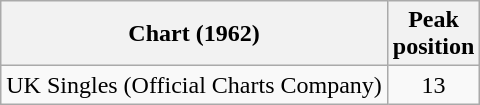<table class="wikitable sortable">
<tr>
<th scope="col">Chart (1962)</th>
<th scope="col">Peak<br>position</th>
</tr>
<tr>
<td>UK Singles (Official Charts Company)</td>
<td align="center">13</td>
</tr>
</table>
